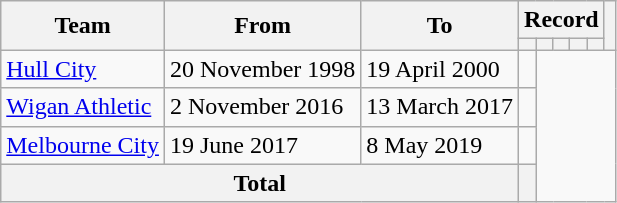<table class=wikitable style="text-align: center;">
<tr>
<th rowspan=2>Team</th>
<th rowspan=2>From</th>
<th rowspan=2>To</th>
<th colspan=5>Record</th>
<th rowspan=2></th>
</tr>
<tr>
<th></th>
<th></th>
<th></th>
<th></th>
<th></th>
</tr>
<tr>
<td align=left><a href='#'>Hull City</a></td>
<td align=left>20 November 1998</td>
<td align=left>19 April 2000<br></td>
<td></td>
</tr>
<tr>
<td align=left><a href='#'>Wigan Athletic</a></td>
<td align=left>2 November 2016</td>
<td align=left>13 March 2017<br></td>
<td></td>
</tr>
<tr>
<td align=left><a href='#'>Melbourne City</a></td>
<td align=left>19 June 2017</td>
<td align=left>8 May 2019<br></td>
<td></td>
</tr>
<tr>
<th colspan=3>Total<br></th>
<th></th>
</tr>
</table>
